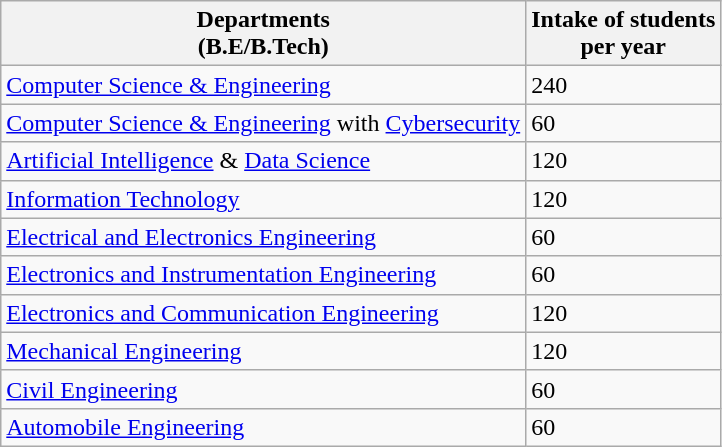<table class="wikitable">
<tr>
<th>Departments<br>(B.E/B.Tech)</th>
<th>Intake of students<br>per year</th>
</tr>
<tr>
<td><a href='#'>Computer Science & Engineering</a></td>
<td>240</td>
</tr>
<tr>
<td><a href='#'>Computer Science & Engineering</a> with <a href='#'>Cybersecurity</a></td>
<td>60</td>
</tr>
<tr>
<td><a href='#'>Artificial Intelligence</a> & <a href='#'>Data Science</a></td>
<td>120</td>
</tr>
<tr>
<td><a href='#'>Information Technology</a></td>
<td>120</td>
</tr>
<tr>
<td><a href='#'>Electrical and Electronics Engineering</a></td>
<td>60</td>
</tr>
<tr>
<td><a href='#'>Electronics and Instrumentation Engineering</a></td>
<td>60</td>
</tr>
<tr>
<td><a href='#'>Electronics and Communication Engineering</a></td>
<td>120</td>
</tr>
<tr>
<td><a href='#'>Mechanical Engineering</a></td>
<td>120</td>
</tr>
<tr>
<td><a href='#'>Civil Engineering</a></td>
<td>60</td>
</tr>
<tr>
<td><a href='#'>Automobile Engineering</a></td>
<td>60</td>
</tr>
</table>
